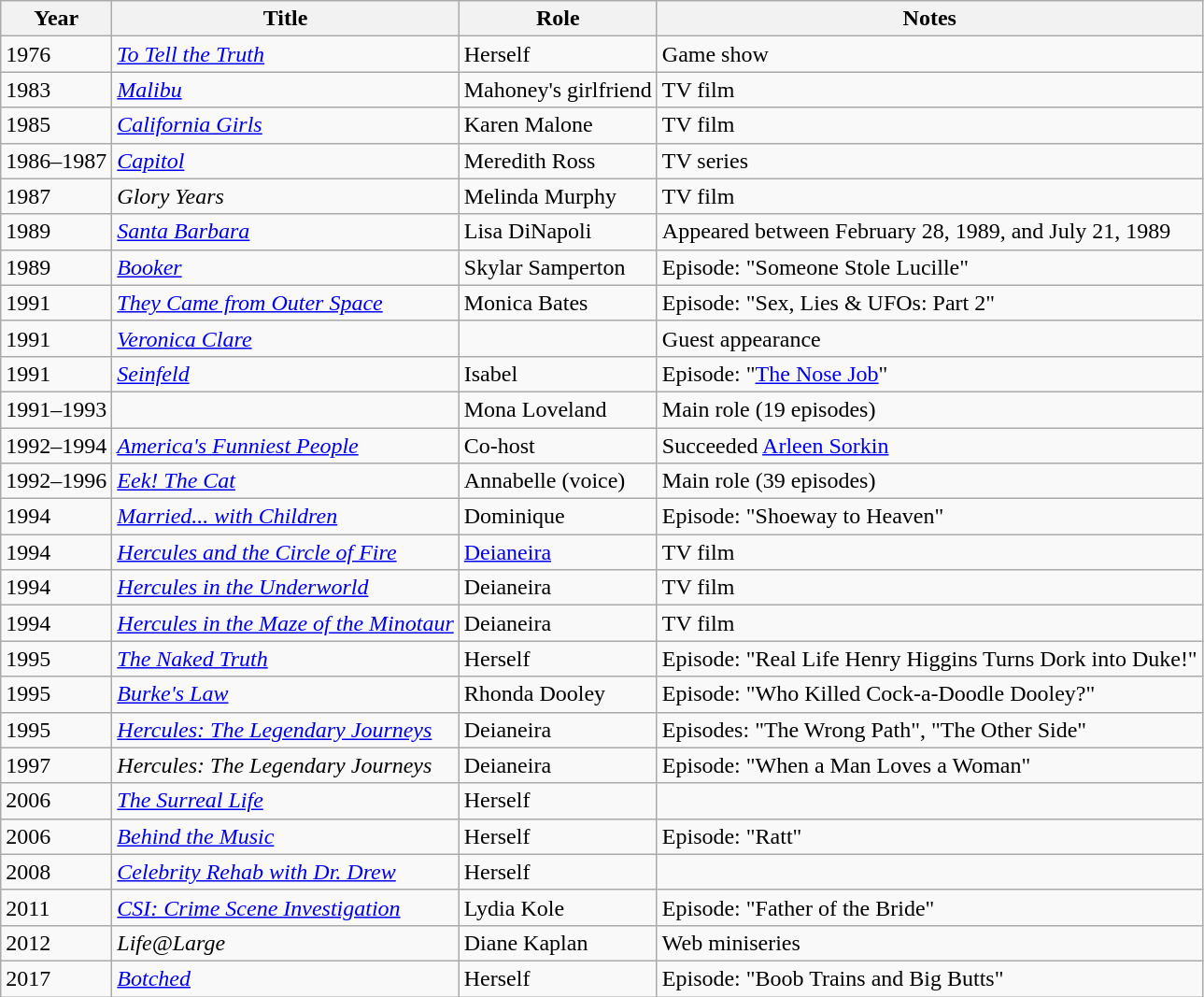<table class="wikitable sortable">
<tr>
<th>Year</th>
<th>Title</th>
<th>Role</th>
<th class="unsortable">Notes</th>
</tr>
<tr>
<td>1976</td>
<td><em><a href='#'>To Tell the Truth</a></em></td>
<td>Herself</td>
<td>Game show</td>
</tr>
<tr>
<td>1983</td>
<td><em><a href='#'>Malibu</a></em></td>
<td>Mahoney's girlfriend</td>
<td>TV film</td>
</tr>
<tr>
<td>1985</td>
<td><em><a href='#'>California Girls</a></em></td>
<td>Karen Malone</td>
<td>TV film</td>
</tr>
<tr>
<td>1986–1987</td>
<td><em><a href='#'>Capitol</a></em></td>
<td>Meredith Ross</td>
<td>TV series</td>
</tr>
<tr>
<td>1987</td>
<td><em>Glory Years</em></td>
<td>Melinda Murphy</td>
<td>TV film</td>
</tr>
<tr>
<td>1989</td>
<td><em><a href='#'>Santa Barbara</a></em></td>
<td>Lisa DiNapoli</td>
<td>Appeared between February 28, 1989, and July 21, 1989</td>
</tr>
<tr>
<td>1989</td>
<td><em><a href='#'>Booker</a></em></td>
<td>Skylar Samperton</td>
<td>Episode: "Someone Stole Lucille"</td>
</tr>
<tr>
<td>1991</td>
<td><em><a href='#'>They Came from Outer Space</a></em></td>
<td>Monica Bates</td>
<td>Episode: "Sex, Lies & UFOs: Part 2"<br></td>
</tr>
<tr>
<td>1991</td>
<td><em><a href='#'>Veronica Clare</a></em></td>
<td></td>
<td>Guest appearance</td>
</tr>
<tr>
<td>1991</td>
<td><em><a href='#'>Seinfeld</a></em></td>
<td>Isabel</td>
<td>Episode: "<a href='#'>The Nose Job</a>"</td>
</tr>
<tr>
<td>1991–1993</td>
<td><em></em></td>
<td>Mona Loveland</td>
<td>Main role (19 episodes)</td>
</tr>
<tr>
<td>1992–1994</td>
<td><em><a href='#'>America's Funniest People</a></em></td>
<td>Co-host</td>
<td>Succeeded <a href='#'>Arleen Sorkin</a></td>
</tr>
<tr>
<td>1992–1996</td>
<td><em><a href='#'>Eek! The Cat</a></em></td>
<td>Annabelle (voice)</td>
<td>Main role (39 episodes)</td>
</tr>
<tr>
<td>1994</td>
<td><em><a href='#'>Married... with Children</a></em></td>
<td>Dominique</td>
<td>Episode: "Shoeway to Heaven"</td>
</tr>
<tr>
<td>1994</td>
<td><em><a href='#'>Hercules and the Circle of Fire</a></em></td>
<td><a href='#'>Deianeira</a></td>
<td>TV film</td>
</tr>
<tr>
<td>1994</td>
<td><em><a href='#'>Hercules in the Underworld</a></em></td>
<td>Deianeira</td>
<td>TV film</td>
</tr>
<tr>
<td>1994</td>
<td><em><a href='#'>Hercules in the Maze of the Minotaur</a></em></td>
<td>Deianeira</td>
<td>TV film</td>
</tr>
<tr>
<td>1995</td>
<td><em><a href='#'>The Naked Truth</a></em></td>
<td>Herself</td>
<td>Episode: "Real Life Henry Higgins Turns Dork into Duke!"</td>
</tr>
<tr>
<td>1995</td>
<td><em><a href='#'>Burke's Law</a></em></td>
<td>Rhonda Dooley</td>
<td>Episode: "Who Killed Cock-a-Doodle Dooley?"</td>
</tr>
<tr>
<td>1995</td>
<td><em><a href='#'>Hercules: The Legendary Journeys</a></em></td>
<td>Deianeira</td>
<td>Episodes: "The Wrong Path", "The Other Side"</td>
</tr>
<tr>
<td>1997</td>
<td><em>Hercules: The Legendary Journeys</em></td>
<td>Deianeira</td>
<td>Episode: "When a Man Loves a Woman"</td>
</tr>
<tr>
<td>2006</td>
<td><em><a href='#'>The Surreal Life</a></em></td>
<td>Herself</td>
<td></td>
</tr>
<tr>
<td>2006</td>
<td><em><a href='#'>Behind the Music</a></em></td>
<td>Herself</td>
<td>Episode: "Ratt"</td>
</tr>
<tr>
<td>2008</td>
<td><em><a href='#'>Celebrity Rehab with Dr. Drew</a></em></td>
<td>Herself</td>
<td></td>
</tr>
<tr>
<td>2011</td>
<td><em><a href='#'>CSI: Crime Scene Investigation</a></em></td>
<td>Lydia Kole</td>
<td>Episode: "Father of the Bride"</td>
</tr>
<tr>
<td>2012</td>
<td><em>Life@Large</em></td>
<td>Diane Kaplan</td>
<td>Web miniseries</td>
</tr>
<tr>
<td>2017</td>
<td><em><a href='#'>Botched</a></em></td>
<td>Herself</td>
<td>Episode: "Boob Trains and Big Butts"</td>
</tr>
</table>
